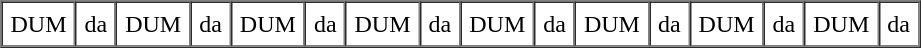<table border=1 cellspacing=0 cellpadding=5>
<tr>
<td>DUM</td>
<td>da</td>
<td>DUM</td>
<td>da</td>
<td>DUM</td>
<td>da</td>
<td>DUM</td>
<td>da</td>
<td>DUM</td>
<td>da</td>
<td>DUM</td>
<td>da</td>
<td>DUM</td>
<td>da</td>
<td>DUM</td>
<td>da</td>
</tr>
</table>
